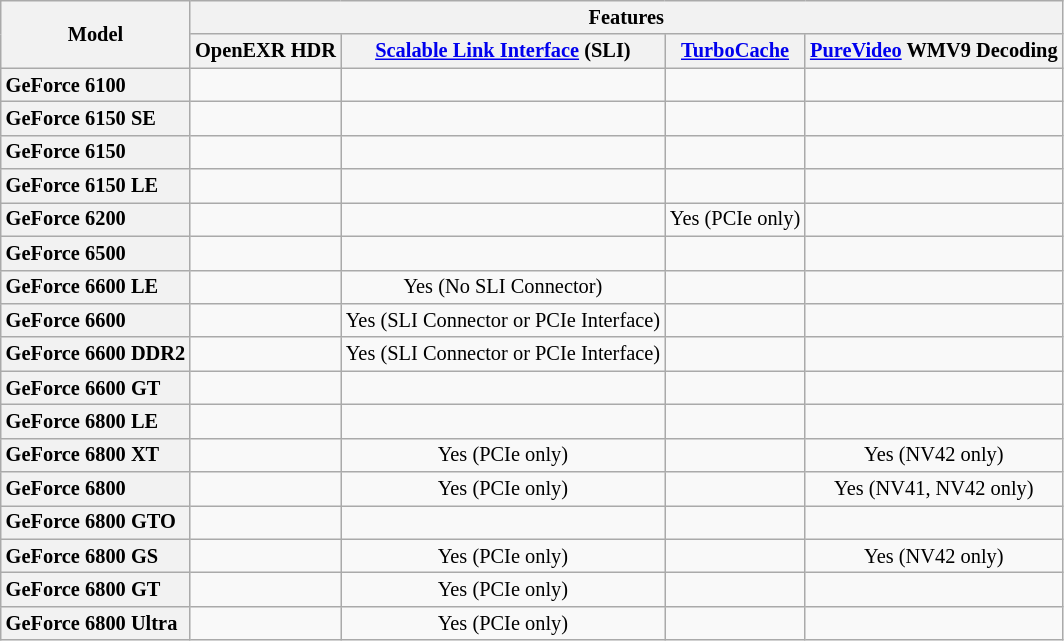<table class="wikitable" style="font-size: 85%; text-align: center;">
<tr>
<th rowspan="2">Model</th>
<th colspan="4">Features</th>
</tr>
<tr>
<th>OpenEXR HDR</th>
<th><a href='#'>Scalable Link Interface</a> (SLI)</th>
<th><a href='#'>TurboCache</a></th>
<th><a href='#'>PureVideo</a> WMV9 Decoding</th>
</tr>
<tr>
<th style="text-align:left;">GeForce 6100</th>
<td></td>
<td></td>
<td></td>
<td></td>
</tr>
<tr>
<th style="text-align:left;">GeForce 6150 SE</th>
<td></td>
<td></td>
<td></td>
<td></td>
</tr>
<tr>
<th style="text-align:left;">GeForce 6150</th>
<td></td>
<td></td>
<td></td>
<td></td>
</tr>
<tr>
<th style="text-align:left;">GeForce 6150 LE</th>
<td></td>
<td></td>
<td></td>
<td></td>
</tr>
<tr>
<th style="text-align:left;">GeForce 6200</th>
<td></td>
<td></td>
<td> Yes (PCIe only)</td>
<td></td>
</tr>
<tr>
<th style="text-align:left;">GeForce 6500</th>
<td></td>
<td></td>
<td></td>
<td></td>
</tr>
<tr>
<th style="text-align:left;">GeForce 6600 LE</th>
<td></td>
<td> Yes (No SLI Connector)</td>
<td></td>
<td></td>
</tr>
<tr>
<th style="text-align:left;">GeForce 6600</th>
<td></td>
<td> Yes (SLI Connector or PCIe Interface)</td>
<td></td>
<td></td>
</tr>
<tr>
<th style="text-align:left;">GeForce 6600 DDR2</th>
<td></td>
<td> Yes (SLI Connector or PCIe Interface)</td>
<td></td>
<td></td>
</tr>
<tr>
<th style="text-align:left;">GeForce 6600 GT</th>
<td></td>
<td></td>
<td></td>
<td></td>
</tr>
<tr>
<th style="text-align:left;">GeForce 6800 LE</th>
<td></td>
<td></td>
<td></td>
<td></td>
</tr>
<tr>
<th style="text-align:left;">GeForce 6800 XT</th>
<td></td>
<td> Yes (PCIe only)</td>
<td></td>
<td> Yes (NV42 only)</td>
</tr>
<tr>
<th style="text-align:left;">GeForce 6800</th>
<td></td>
<td> Yes (PCIe only)</td>
<td></td>
<td> Yes (NV41, NV42 only)</td>
</tr>
<tr>
<th style="text-align:left;">GeForce 6800 GTO</th>
<td></td>
<td></td>
<td></td>
<td></td>
</tr>
<tr>
<th style="text-align:left;">GeForce 6800 GS</th>
<td></td>
<td> Yes (PCIe only)</td>
<td></td>
<td> Yes (NV42 only)</td>
</tr>
<tr>
<th style="text-align:left;">GeForce 6800 GT</th>
<td></td>
<td> Yes (PCIe only)</td>
<td></td>
<td></td>
</tr>
<tr>
<th style="text-align:left;">GeForce 6800 Ultra</th>
<td></td>
<td> Yes (PCIe only)</td>
<td></td>
<td></td>
</tr>
</table>
